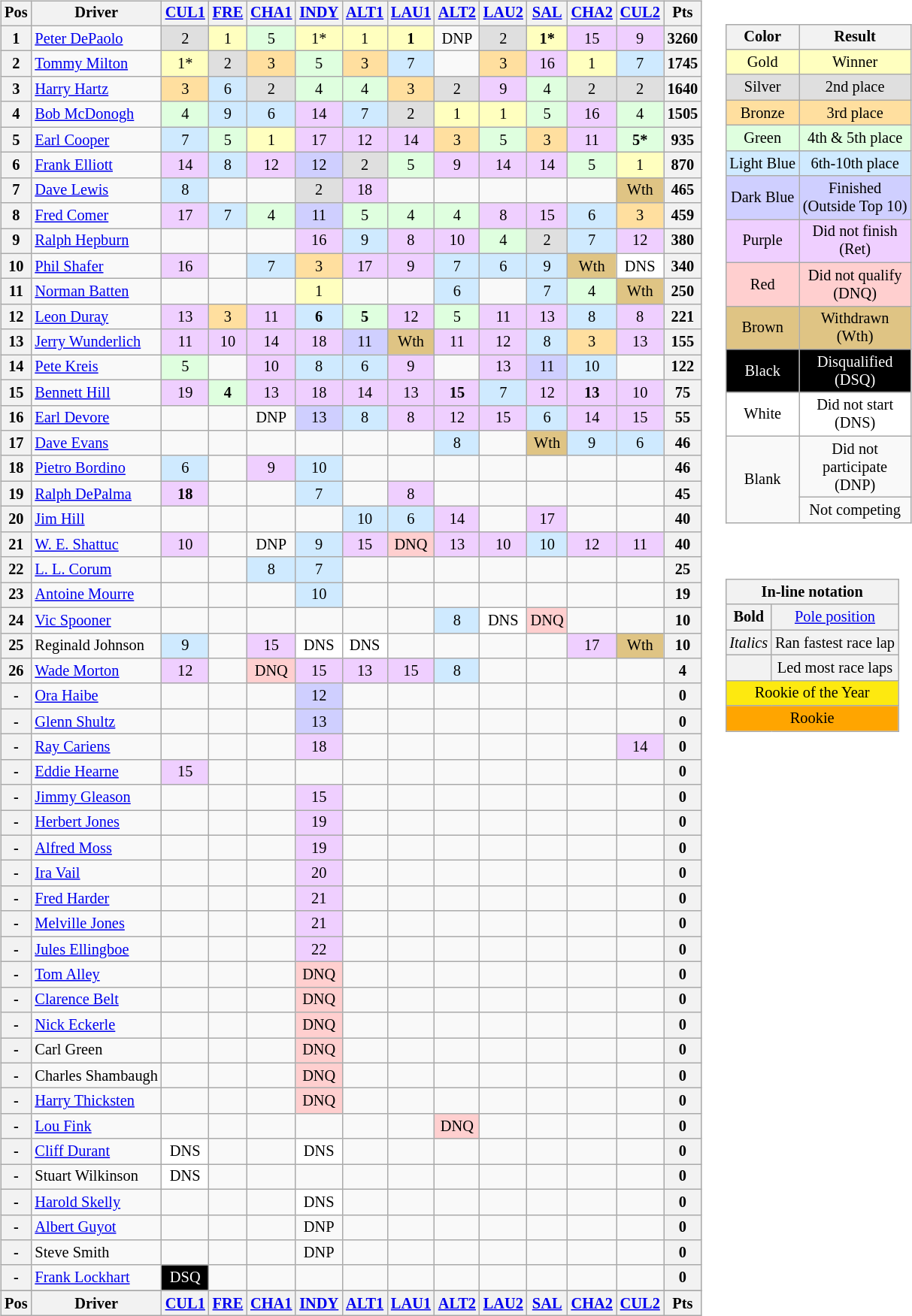<table>
<tr>
<td><br><table class="wikitable" style="font-size: 85%">
<tr valign="top">
<th valign="middle">Pos</th>
<th valign="middle">Driver</th>
<th><a href='#'>CUL1</a><br></th>
<th><a href='#'>FRE</a><br></th>
<th><a href='#'>CHA1</a><br></th>
<th><a href='#'>INDY</a><br></th>
<th><a href='#'>ALT1</a><br></th>
<th><a href='#'>LAU1</a><br></th>
<th><a href='#'>ALT2</a><br></th>
<th><a href='#'>LAU2</a><br></th>
<th><a href='#'>SAL</a><br></th>
<th><a href='#'>CHA2</a><br></th>
<th><a href='#'>CUL2</a><br></th>
<th valign="middle">Pts</th>
</tr>
<tr>
<th>1</th>
<td> <a href='#'>Peter DePaolo</a></td>
<td style="background:#DFDFDF;" align=center>2</td>
<td style="background:#FFFFBF;" align=center>1</td>
<td style="background:#DFFFDF;" align=center>5</td>
<td style="background:#FFFFBF;" align=center>1*</td>
<td style="background:#FFFFBF;" align=center>1</td>
<td style="background:#FFFFBF;" align=center><strong>1</strong></td>
<td align=center>DNP</td>
<td style="background:#DFDFDF;" align=center>2</td>
<td style="background:#FFFFBF;" align=center><strong>1*</strong></td>
<td style="background:#EFCFFF;" align=center>15</td>
<td style="background:#EFCFFF;" align=center>9</td>
<th>3260</th>
</tr>
<tr>
<th>2</th>
<td> <a href='#'>Tommy Milton</a></td>
<td style="background:#FFFFBF;" align=center>1*</td>
<td style="background:#DFDFDF;" align=center>2</td>
<td style="background:#FFDF9F;" align=center>3</td>
<td style="background:#DFFFDF;" align=center>5</td>
<td style="background:#FFDF9F;" align=center>3</td>
<td style="background:#CFEAFF;" align=center>7</td>
<td></td>
<td style="background:#FFDF9F;" align=center>3</td>
<td style="background:#EFCFFF;" align=center>16</td>
<td style="background:#FFFFBF;" align=center>1</td>
<td style="background:#CFEAFF;" align=center>7</td>
<th>1745</th>
</tr>
<tr>
<th>3</th>
<td> <a href='#'>Harry Hartz</a></td>
<td style="background:#FFDF9F;" align=center>3</td>
<td style="background:#CFEAFF;" align=center>6</td>
<td style="background:#DFDFDF;" align=center>2</td>
<td style="background:#DFFFDF;" align=center>4</td>
<td style="background:#DFFFDF;" align=center>4</td>
<td style="background:#FFDF9F;" align=center>3</td>
<td style="background:#DFDFDF;" align=center>2</td>
<td style="background:#EFCFFF;" align=center>9</td>
<td style="background:#DFFFDF;" align=center>4</td>
<td style="background:#DFDFDF;" align=center>2</td>
<td style="background:#DFDFDF;" align=center>2</td>
<th>1640</th>
</tr>
<tr>
<th>4</th>
<td> <a href='#'>Bob McDonogh</a></td>
<td style="background:#DFFFDF;" align=center>4</td>
<td style="background:#CFEAFF;" align=center>9</td>
<td style="background:#CFEAFF;" align=center>6</td>
<td style="background:#EFCFFF;" align=center>14</td>
<td style="background:#CFEAFF;" align=center>7</td>
<td style="background:#DFDFDF;" align=center>2</td>
<td style="background:#FFFFBF;" align=center>1</td>
<td style="background:#FFFFBF;" align=center>1</td>
<td style="background:#DFFFDF;" align=center>5</td>
<td style="background:#EFCFFF;" align=center>16</td>
<td style="background:#DFFFDF;" align=center>4</td>
<th>1505</th>
</tr>
<tr>
<th>5</th>
<td> <a href='#'>Earl Cooper</a></td>
<td style="background:#CFEAFF;" align=center>7</td>
<td style="background:#DFFFDF;" align=center>5</td>
<td style="background:#FFFFBF;" align=center>1</td>
<td style="background:#EFCFFF;" align=center>17</td>
<td style="background:#EFCFFF;" align=center>12</td>
<td style="background:#EFCFFF;" align=center>14</td>
<td style="background:#FFDF9F;" align=center>3</td>
<td style="background:#DFFFDF;" align=center>5</td>
<td style="background:#FFDF9F;" align=center>3</td>
<td style="background:#EFCFFF;" align=center>11</td>
<td style="background:#DFFFDF;" align=center><strong>5*</strong></td>
<th>935</th>
</tr>
<tr>
<th>6</th>
<td> <a href='#'>Frank Elliott</a></td>
<td style="background:#EFCFFF;" align=center>14</td>
<td style="background:#CFEAFF;" align=center>8</td>
<td style="background:#EFCFFF;" align=center>12</td>
<td style="background:#CFCFFF;" align=center>12</td>
<td style="background:#DFDFDF;" align=center>2</td>
<td style="background:#DFFFDF;" align=center>5</td>
<td style="background:#EFCFFF;" align=center>9</td>
<td style="background:#EFCFFF;" align=center>14</td>
<td style="background:#EFCFFF;" align=center>14</td>
<td style="background:#DFFFDF;" align=center>5</td>
<td style="background:#FFFFBF;" align=center>1</td>
<th>870</th>
</tr>
<tr>
<th>7</th>
<td> <a href='#'>Dave Lewis</a></td>
<td style="background:#CFEAFF;" align=center>8</td>
<td></td>
<td></td>
<td style="background:#DFDFDF;" align=center>2</td>
<td style="background:#EFCFFF;" align=center>18</td>
<td></td>
<td></td>
<td></td>
<td></td>
<td></td>
<td style="background:#DFC484;" align=center>Wth</td>
<th>465</th>
</tr>
<tr>
<th>8</th>
<td> <a href='#'>Fred Comer</a></td>
<td style="background:#EFCFFF;" align=center>17</td>
<td style="background:#CFEAFF;" align=center>7</td>
<td style="background:#DFFFDF;" align=center>4</td>
<td style="background:#CFCFFF;" align=center>11</td>
<td style="background:#DFFFDF;" align=center>5</td>
<td style="background:#DFFFDF;" align=center>4</td>
<td style="background:#DFFFDF;" align=center>4</td>
<td style="background:#EFCFFF;" align=center>8</td>
<td style="background:#EFCFFF;" align=center>15</td>
<td style="background:#CFEAFF;" align=center>6</td>
<td style="background:#FFDF9F;" align=center>3</td>
<th>459</th>
</tr>
<tr>
<th>9</th>
<td> <a href='#'>Ralph Hepburn</a></td>
<td></td>
<td></td>
<td></td>
<td style="background:#EFCFFF;" align=center>16</td>
<td style="background:#CFEAFF;" align=center>9</td>
<td style="background:#EFCFFF;" align=center>8</td>
<td style="background:#EFCFFF;" align=center>10</td>
<td style="background:#DFFFDF;" align=center>4</td>
<td style="background:#DFDFDF;" align=center>2</td>
<td style="background:#CFEAFF;" align=center>7</td>
<td style="background:#EFCFFF;" align=center>12</td>
<th>380</th>
</tr>
<tr>
<th>10</th>
<td> <a href='#'>Phil Shafer</a></td>
<td style="background:#EFCFFF;" align=center>16</td>
<td></td>
<td style="background:#CFEAFF;" align=center>7</td>
<td style="background:#FFDF9F;" align=center>3</td>
<td style="background:#EFCFFF;" align=center>17</td>
<td style="background:#EFCFFF;" align=center>9</td>
<td style="background:#CFEAFF;" align=center>7</td>
<td style="background:#CFEAFF;" align=center>6</td>
<td style="background:#CFEAFF;" align=center>9</td>
<td style="background:#DFC484;" align=center>Wth</td>
<td style="background:#FFFFFF;" align=center>DNS</td>
<th>340</th>
</tr>
<tr>
<th>11</th>
<td> <a href='#'>Norman Batten</a></td>
<td></td>
<td></td>
<td></td>
<td style="background:#FFFFBF;" align=center>1</td>
<td></td>
<td></td>
<td style="background:#CFEAFF;" align=center>6</td>
<td></td>
<td style="background:#CFEAFF;" align=center>7</td>
<td style="background:#DFFFDF;" align=center>4</td>
<td style="background:#DFC484;" align=center>Wth</td>
<th>250</th>
</tr>
<tr>
<th>12</th>
<td> <a href='#'>Leon Duray</a></td>
<td style="background:#EFCFFF;" align=center>13</td>
<td style="background:#FFDF9F;" align=center>3</td>
<td style="background:#EFCFFF;" align=center>11</td>
<td style="background:#CFEAFF;" align=center><strong>6</strong></td>
<td style="background:#DFFFDF;" align=center><strong>5</strong></td>
<td style="background:#EFCFFF;" align=center>12</td>
<td style="background:#DFFFDF;" align=center>5</td>
<td style="background:#EFCFFF;" align=center>11</td>
<td style="background:#EFCFFF;" align=center>13</td>
<td style="background:#CFEAFF;" align=center>8</td>
<td style="background:#EFCFFF;" align=center>8</td>
<th>221</th>
</tr>
<tr>
<th>13</th>
<td> <a href='#'>Jerry Wunderlich</a></td>
<td style="background:#EFCFFF;" align=center>11</td>
<td style="background:#EFCFFF;" align=center>10</td>
<td style="background:#EFCFFF;" align=center>14</td>
<td style="background:#EFCFFF;" align=center>18</td>
<td style="background:#CFCFFF;" align=center>11</td>
<td style="background:#DFC484;" align=center>Wth</td>
<td style="background:#EFCFFF;" align=center>11</td>
<td style="background:#EFCFFF;" align=center>12</td>
<td style="background:#CFEAFF;" align=center>8</td>
<td style="background:#FFDF9F;" align=center>3</td>
<td style="background:#EFCFFF;" align=center>13</td>
<th>155</th>
</tr>
<tr>
<th>14</th>
<td> <a href='#'>Pete Kreis</a> </td>
<td style="background:#DFFFDF;" align=center>5</td>
<td></td>
<td style="background:#EFCFFF;" align=center>10</td>
<td style="background:#CFEAFF;" align=center>8</td>
<td style="background:#CFEAFF;" align=center>6</td>
<td style="background:#EFCFFF;" align=center>9</td>
<td></td>
<td style="background:#EFCFFF;" align=center>13</td>
<td style="background:#CFCFFF;" align=center>11</td>
<td style="background:#CFEAFF;" align=center>10</td>
<td></td>
<th>122</th>
</tr>
<tr>
<th>15</th>
<td> <a href='#'>Bennett Hill</a></td>
<td style="background:#EFCFFF;" align=center>19</td>
<td style="background:#DFFFDF;" align=center><strong>4</strong></td>
<td style="background:#EFCFFF;" align=center>13</td>
<td style="background:#EFCFFF;" align=center>18</td>
<td style="background:#EFCFFF;" align=center>14</td>
<td style="background:#EFCFFF;" align=center>13</td>
<td style="background:#EFCFFF;" align=center><strong>15</strong></td>
<td style="background:#CFEAFF;" align=center>7</td>
<td style="background:#EFCFFF;" align=center>12</td>
<td style="background:#EFCFFF;" align=center><strong>13</strong></td>
<td style="background:#EFCFFF;" align=center>10</td>
<th>75</th>
</tr>
<tr>
<th>16</th>
<td> <a href='#'>Earl Devore</a></td>
<td></td>
<td></td>
<td align=center>DNP</td>
<td style="background:#CFCFFF;" align=center>13</td>
<td style="background:#CFEAFF;" align=center>8</td>
<td style="background:#EFCFFF;" align=center>8</td>
<td style="background:#EFCFFF;" align=center>12</td>
<td style="background:#EFCFFF;" align=center>15</td>
<td style="background:#CFEAFF;" align=center>6</td>
<td style="background:#EFCFFF;" align=center>14</td>
<td style="background:#EFCFFF;" align=center>15</td>
<th>55</th>
</tr>
<tr>
<th>17</th>
<td> <a href='#'>Dave Evans</a> </td>
<td></td>
<td></td>
<td></td>
<td></td>
<td></td>
<td></td>
<td style="background:#CFEAFF;" align=center>8</td>
<td></td>
<td style="background:#DFC484;" align=center>Wth</td>
<td style="background:#CFEAFF;" align=center>9</td>
<td style="background:#CFEAFF;" align=center>6</td>
<th>46</th>
</tr>
<tr>
<th>18</th>
<td> <a href='#'>Pietro Bordino</a></td>
<td style="background:#CFEAFF;" align=center>6</td>
<td></td>
<td style="background:#EFCFFF;" align=center>9</td>
<td style="background:#CFEAFF;" align=center>10</td>
<td></td>
<td></td>
<td></td>
<td></td>
<td></td>
<td></td>
<td></td>
<th>46</th>
</tr>
<tr>
<th>19</th>
<td> <a href='#'>Ralph DePalma</a></td>
<td style="background:#EFCFFF;" align=center><strong>18</strong></td>
<td></td>
<td></td>
<td style="background:#CFEAFF;" align=center>7</td>
<td></td>
<td style="background:#EFCFFF;" align=center>8</td>
<td></td>
<td></td>
<td></td>
<td></td>
<td></td>
<th>45</th>
</tr>
<tr>
<th>20</th>
<td> <a href='#'>Jim Hill</a></td>
<td></td>
<td></td>
<td></td>
<td></td>
<td style="background:#CFEAFF;" align=center>10</td>
<td style="background:#CFEAFF;" align=center>6</td>
<td style="background:#EFCFFF;" align=center>14</td>
<td></td>
<td style="background:#EFCFFF;" align=center>17</td>
<td></td>
<td></td>
<th>40</th>
</tr>
<tr>
<th>21</th>
<td> <a href='#'>W. E. Shattuc</a></td>
<td style="background:#EFCFFF;" align=center>10</td>
<td></td>
<td align=center>DNP</td>
<td style="background:#CFEAFF;" align=center>9</td>
<td style="background:#EFCFFF;" align=center>15</td>
<td style="background:#FFCFCF;" align=center>DNQ</td>
<td style="background:#EFCFFF;" align=center>13</td>
<td style="background:#EFCFFF;" align=center>10</td>
<td style="background:#CFEAFF;" align=center>10</td>
<td style="background:#EFCFFF;" align=center>12</td>
<td style="background:#EFCFFF;" align=center>11</td>
<th>40</th>
</tr>
<tr>
<th>22</th>
<td> <a href='#'>L. L. Corum</a></td>
<td></td>
<td></td>
<td style="background:#CFEAFF;" align=center>8</td>
<td style="background:#CFEAFF;" align=center>7</td>
<td></td>
<td></td>
<td></td>
<td></td>
<td></td>
<td></td>
<td></td>
<th>25</th>
</tr>
<tr>
<th>23</th>
<td> <a href='#'>Antoine Mourre</a></td>
<td></td>
<td></td>
<td></td>
<td style="background:#CFEAFF;" align=center>10</td>
<td></td>
<td></td>
<td></td>
<td></td>
<td></td>
<td></td>
<td></td>
<th>19</th>
</tr>
<tr>
<th>24</th>
<td> <a href='#'>Vic Spooner</a> </td>
<td></td>
<td></td>
<td></td>
<td></td>
<td></td>
<td></td>
<td style="background:#CFEAFF;" align=center>8</td>
<td style="background:#FFFFFF;" align=center>DNS</td>
<td style="background:#FFCFCF;" align=center>DNQ</td>
<td></td>
<td></td>
<th>10</th>
</tr>
<tr>
<th>25</th>
<td> Reginald Johnson </td>
<td style="background:#CFEAFF;" align=center>9</td>
<td></td>
<td style="background:#EFCFFF;" align=center>15</td>
<td style="background:#FFFFFF;" align=center>DNS</td>
<td style="background:#FFFFFF;" align=center>DNS</td>
<td></td>
<td></td>
<td></td>
<td></td>
<td style="background:#EFCFFF;" align=center>17</td>
<td style="background:#DFC484;" align=center>Wth</td>
<th>10</th>
</tr>
<tr>
<th>26</th>
<td> <a href='#'>Wade Morton</a></td>
<td style="background:#EFCFFF;" align=center>12</td>
<td></td>
<td style="background:#FFCFCF;" align=center>DNQ</td>
<td style="background:#EFCFFF;" align=center>15</td>
<td style="background:#EFCFFF;" align=center>13</td>
<td style="background:#EFCFFF;" align=center>15</td>
<td style="background:#CFEAFF;" align=center>8</td>
<td></td>
<td></td>
<td></td>
<td></td>
<th>4</th>
</tr>
<tr>
<th>-</th>
<td> <a href='#'>Ora Haibe</a></td>
<td></td>
<td></td>
<td></td>
<td style="background:#CFCFFF;" align=center>12</td>
<td></td>
<td></td>
<td></td>
<td></td>
<td></td>
<td></td>
<td></td>
<th>0</th>
</tr>
<tr>
<th>-</th>
<td> <a href='#'>Glenn Shultz</a> </td>
<td></td>
<td></td>
<td></td>
<td style="background:#CFCFFF;" align=center>13</td>
<td></td>
<td></td>
<td></td>
<td></td>
<td></td>
<td></td>
<td></td>
<th>0</th>
</tr>
<tr>
<th>-</th>
<td> <a href='#'>Ray Cariens</a></td>
<td></td>
<td></td>
<td></td>
<td style="background:#EFCFFF;" align=center>18</td>
<td></td>
<td></td>
<td></td>
<td></td>
<td></td>
<td></td>
<td style="background:#EFCFFF;" align=center>14</td>
<th>0</th>
</tr>
<tr>
<th>-</th>
<td> <a href='#'>Eddie Hearne</a></td>
<td style="background:#EFCFFF;" align=center>15</td>
<td></td>
<td></td>
<td></td>
<td></td>
<td></td>
<td></td>
<td></td>
<td></td>
<td></td>
<td></td>
<th>0</th>
</tr>
<tr>
<th>-</th>
<td> <a href='#'>Jimmy Gleason</a> </td>
<td></td>
<td></td>
<td></td>
<td style="background:#EFCFFF;" align=center>15</td>
<td></td>
<td></td>
<td></td>
<td></td>
<td></td>
<td></td>
<td></td>
<th>0</th>
</tr>
<tr>
<th>-</th>
<td> <a href='#'>Herbert Jones</a> </td>
<td></td>
<td></td>
<td></td>
<td style="background:#EFCFFF;" align=center>19</td>
<td></td>
<td></td>
<td></td>
<td></td>
<td></td>
<td></td>
<td></td>
<th>0</th>
</tr>
<tr>
<th>-</th>
<td> <a href='#'>Alfred Moss</a></td>
<td></td>
<td></td>
<td></td>
<td style="background:#EFCFFF;" align=center>19</td>
<td></td>
<td></td>
<td></td>
<td></td>
<td></td>
<td></td>
<td></td>
<th>0</th>
</tr>
<tr>
<th>-</th>
<td> <a href='#'>Ira Vail</a></td>
<td></td>
<td></td>
<td></td>
<td style="background:#EFCFFF;" align=center>20</td>
<td></td>
<td></td>
<td></td>
<td></td>
<td></td>
<td></td>
<td></td>
<th>0</th>
</tr>
<tr>
<th>-</th>
<td> <a href='#'>Fred Harder</a></td>
<td></td>
<td></td>
<td></td>
<td style="background:#EFCFFF;" align=center>21</td>
<td></td>
<td></td>
<td></td>
<td></td>
<td></td>
<td></td>
<td></td>
<th>0</th>
</tr>
<tr>
<th>-</th>
<td> <a href='#'>Melville Jones</a> </td>
<td></td>
<td></td>
<td></td>
<td style="background:#EFCFFF;" align=center>21</td>
<td></td>
<td></td>
<td></td>
<td></td>
<td></td>
<td></td>
<td></td>
<th>0</th>
</tr>
<tr>
<th>-</th>
<td> <a href='#'>Jules Ellingboe</a></td>
<td></td>
<td></td>
<td></td>
<td style="background:#EFCFFF;" align=center>22</td>
<td></td>
<td></td>
<td></td>
<td></td>
<td></td>
<td></td>
<td></td>
<th>0</th>
</tr>
<tr>
<th>-</th>
<td> <a href='#'>Tom Alley</a></td>
<td></td>
<td></td>
<td></td>
<td style="background:#FFCFCF;" align=center>DNQ</td>
<td></td>
<td></td>
<td></td>
<td></td>
<td></td>
<td></td>
<td></td>
<th>0</th>
</tr>
<tr>
<th>-</th>
<td> <a href='#'>Clarence Belt</a></td>
<td></td>
<td></td>
<td></td>
<td style="background:#FFCFCF;" align=center>DNQ</td>
<td></td>
<td></td>
<td></td>
<td></td>
<td></td>
<td></td>
<td></td>
<th>0</th>
</tr>
<tr>
<th>-</th>
<td> <a href='#'>Nick Eckerle</a></td>
<td></td>
<td></td>
<td></td>
<td style="background:#FFCFCF;" align=center>DNQ</td>
<td></td>
<td></td>
<td></td>
<td></td>
<td></td>
<td></td>
<td></td>
<th>0</th>
</tr>
<tr>
<th>-</th>
<td> Carl Green</td>
<td></td>
<td></td>
<td></td>
<td style="background:#FFCFCF;" align=center>DNQ</td>
<td></td>
<td></td>
<td></td>
<td></td>
<td></td>
<td></td>
<td></td>
<th>0</th>
</tr>
<tr>
<th>-</th>
<td> Charles Shambaugh</td>
<td></td>
<td></td>
<td></td>
<td style="background:#FFCFCF;" align=center>DNQ</td>
<td></td>
<td></td>
<td></td>
<td></td>
<td></td>
<td></td>
<td></td>
<th>0</th>
</tr>
<tr>
<th>-</th>
<td> <a href='#'>Harry Thicksten</a></td>
<td></td>
<td></td>
<td></td>
<td style="background:#FFCFCF;" align=center>DNQ</td>
<td></td>
<td></td>
<td></td>
<td></td>
<td></td>
<td></td>
<td></td>
<th>0</th>
</tr>
<tr>
<th>-</th>
<td> <a href='#'>Lou Fink</a></td>
<td></td>
<td></td>
<td></td>
<td></td>
<td></td>
<td></td>
<td style="background:#FFCFCF;" align=center>DNQ</td>
<td></td>
<td></td>
<td></td>
<td></td>
<th>0</th>
</tr>
<tr>
<th>-</th>
<td> <a href='#'>Cliff Durant</a></td>
<td style="background:#FFFFFF;" align=center>DNS</td>
<td></td>
<td></td>
<td style="background:#FFFFFF;" align=center>DNS</td>
<td></td>
<td></td>
<td></td>
<td></td>
<td></td>
<td></td>
<td></td>
<th>0</th>
</tr>
<tr>
<th>-</th>
<td> Stuart Wilkinson</td>
<td style="background:#FFFFFF;" align=center>DNS</td>
<td></td>
<td></td>
<td></td>
<td></td>
<td></td>
<td></td>
<td></td>
<td></td>
<td></td>
<td></td>
<th>0</th>
</tr>
<tr>
<th>-</th>
<td> <a href='#'>Harold Skelly</a></td>
<td></td>
<td></td>
<td></td>
<td style="background:#FFFFFF;" align=center>DNS</td>
<td></td>
<td></td>
<td></td>
<td></td>
<td></td>
<td></td>
<td></td>
<th>0</th>
</tr>
<tr>
<th>-</th>
<td> <a href='#'>Albert Guyot</a></td>
<td></td>
<td></td>
<td></td>
<td align=center>DNP</td>
<td></td>
<td></td>
<td></td>
<td></td>
<td></td>
<td></td>
<td></td>
<th>0</th>
</tr>
<tr>
<th>-</th>
<td> Steve Smith</td>
<td></td>
<td></td>
<td></td>
<td align=center>DNP</td>
<td></td>
<td></td>
<td></td>
<td></td>
<td></td>
<td></td>
<td></td>
<th>0</th>
</tr>
<tr>
<th>-</th>
<td> <a href='#'>Frank Lockhart</a></td>
<td style="background:#000000; color:white;" align=center>DSQ</td>
<td></td>
<td></td>
<td></td>
<td></td>
<td></td>
<td></td>
<td></td>
<td></td>
<td></td>
<td></td>
<th>0</th>
</tr>
<tr>
</tr>
<tr valign="top">
<th valign="middle">Pos</th>
<th valign="middle">Driver</th>
<th><a href='#'>CUL1</a><br></th>
<th><a href='#'>FRE</a><br></th>
<th><a href='#'>CHA1</a><br></th>
<th><a href='#'>INDY</a><br></th>
<th><a href='#'>ALT1</a><br></th>
<th><a href='#'>LAU1</a><br></th>
<th><a href='#'>ALT2</a><br></th>
<th><a href='#'>LAU2</a><br></th>
<th><a href='#'>SAL</a><br></th>
<th><a href='#'>CHA2</a><br></th>
<th><a href='#'>CUL2</a><br></th>
<th valign="middle">Pts</th>
</tr>
</table>
</td>
<td valign="top"><br><table>
<tr>
<td><br><table style="margin-right:0; font-size:85%; text-align:center;;" class="wikitable">
<tr>
<th>Color</th>
<th>Result</th>
</tr>
<tr style="background:#FFFFBF">
<td>Gold</td>
<td>Winner</td>
</tr>
<tr style="background:#DFDFDF">
<td>Silver</td>
<td>2nd place</td>
</tr>
<tr style="background:#FFDF9F">
<td>Bronze</td>
<td>3rd place</td>
</tr>
<tr style="background:#DFFFDF">
<td>Green</td>
<td>4th & 5th place</td>
</tr>
<tr style="background:#CFEAFF">
<td>Light Blue</td>
<td>6th-10th place</td>
</tr>
<tr style="background:#CFCFFF">
<td>Dark Blue</td>
<td>Finished<br>(Outside Top 10)</td>
</tr>
<tr style="background:#EFCFFF">
<td>Purple</td>
<td>Did not finish<br>(Ret)</td>
</tr>
<tr style="background:#FFCFCF">
<td>Red</td>
<td>Did not qualify<br>(DNQ)</td>
</tr>
<tr style="background:#DFC484">
<td>Brown</td>
<td>Withdrawn<br>(Wth)</td>
</tr>
<tr style="background:#000000; color:white">
<td>Black</td>
<td>Disqualified<br>(DSQ)</td>
</tr>
<tr style="background:#FFFFFF">
<td rowspan="1;">White</td>
<td>Did not start<br>(DNS)</td>
</tr>
<tr>
<td rowspan="2;">Blank</td>
<td>Did not<br>participate<br>(DNP)</td>
</tr>
<tr>
<td>Not competing</td>
</tr>
</table>
</td>
</tr>
<tr>
<td><br><table style="margin-right:0; font-size:85%; text-align:center;;" class="wikitable">
<tr>
<td style="background:#F2F2F2;" align=center colspan=2><strong>In-line notation</strong></td>
</tr>
<tr>
<td style="background:#F2F2F2;" align=center><strong>Bold</strong></td>
<td style="background:#F2F2F2;" align=center><a href='#'>Pole position</a></td>
</tr>
<tr>
<td style="background:#F2F2F2;" align=center><em>Italics</em></td>
<td style="background:#F2F2F2;" align=center>Ran fastest race lap</td>
</tr>
<tr>
<td style="background:#F2F2F2;" align=center></td>
<td style="background:#F2F2F2;" align=center>Led most race laps</td>
</tr>
<tr>
<td style="background:#FDE910;" align=center colspan=2>Rookie of the Year</td>
</tr>
<tr>
<td style="background:Orange;" align=center colspan=2>Rookie</td>
</tr>
</table>
</td>
</tr>
</table>
</td>
</tr>
</table>
